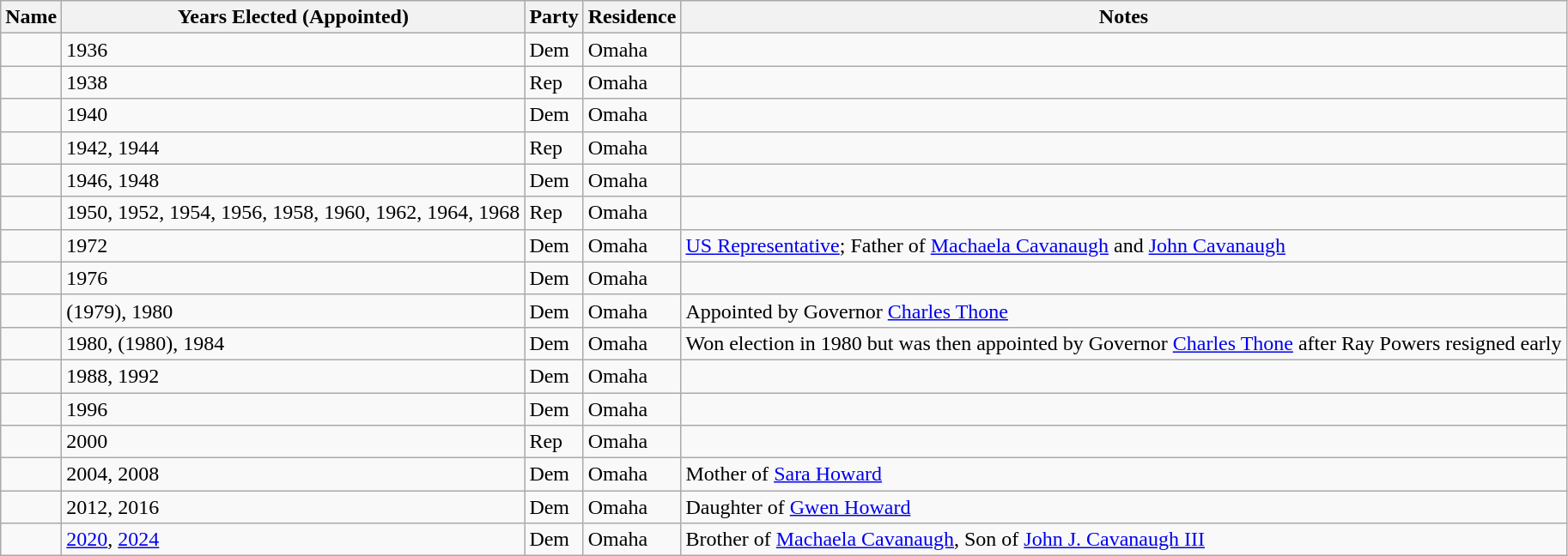<table class="wikitable sortable">
<tr>
<th>Name</th>
<th>Years Elected (Appointed)</th>
<th>Party</th>
<th>Residence</th>
<th>Notes</th>
</tr>
<tr>
<td></td>
<td>1936</td>
<td>Dem</td>
<td>Omaha</td>
<td></td>
</tr>
<tr>
<td></td>
<td>1938</td>
<td>Rep</td>
<td>Omaha</td>
<td></td>
</tr>
<tr>
<td></td>
<td>1940</td>
<td>Dem</td>
<td>Omaha</td>
<td></td>
</tr>
<tr>
<td></td>
<td>1942, 1944</td>
<td>Rep</td>
<td>Omaha</td>
<td></td>
</tr>
<tr>
<td></td>
<td>1946, 1948</td>
<td>Dem</td>
<td>Omaha</td>
<td></td>
</tr>
<tr>
<td></td>
<td>1950, 1952, 1954, 1956, 1958, 1960, 1962, 1964, 1968</td>
<td>Rep</td>
<td>Omaha</td>
<td></td>
</tr>
<tr>
<td></td>
<td>1972</td>
<td>Dem</td>
<td>Omaha</td>
<td><a href='#'>US Representative</a>; Father of <a href='#'>Machaela Cavanaugh</a> and <a href='#'>John Cavanaugh</a></td>
</tr>
<tr>
<td></td>
<td>1976</td>
<td>Dem</td>
<td>Omaha</td>
<td></td>
</tr>
<tr>
<td></td>
<td>(1979), 1980</td>
<td>Dem</td>
<td>Omaha</td>
<td>Appointed by Governor <a href='#'>Charles Thone</a></td>
</tr>
<tr>
<td></td>
<td>1980, (1980), 1984</td>
<td>Dem</td>
<td>Omaha</td>
<td>Won election in 1980 but was then appointed by Governor <a href='#'>Charles Thone</a> after Ray Powers resigned early</td>
</tr>
<tr>
<td></td>
<td>1988, 1992</td>
<td>Dem</td>
<td>Omaha</td>
<td></td>
</tr>
<tr>
<td></td>
<td>1996</td>
<td>Dem</td>
<td>Omaha</td>
<td></td>
</tr>
<tr>
<td></td>
<td>2000</td>
<td>Rep</td>
<td>Omaha</td>
<td></td>
</tr>
<tr>
<td></td>
<td>2004, 2008</td>
<td>Dem</td>
<td>Omaha</td>
<td>Mother of <a href='#'>Sara Howard</a></td>
</tr>
<tr>
<td></td>
<td>2012, 2016</td>
<td>Dem</td>
<td>Omaha</td>
<td>Daughter of <a href='#'>Gwen Howard</a></td>
</tr>
<tr>
<td></td>
<td><a href='#'>2020</a>, <a href='#'>2024</a></td>
<td>Dem</td>
<td>Omaha</td>
<td>Brother of <a href='#'>Machaela Cavanaugh</a>, Son of <a href='#'>John J. Cavanaugh III</a></td>
</tr>
</table>
